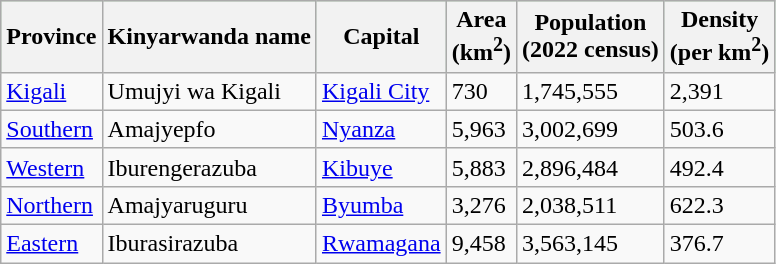<table class="wikitable sortable">
<tr bgcolor=#ACE1AF>
<th>Province</th>
<th>Kinyarwanda name</th>
<th>Capital</th>
<th>Area <br> (km<sup>2</sup>) </th>
<th>Population <br> (2022 census)</th>
<th>Density <br> (per km<sup>2</sup>)</th>
</tr>
<tr>
<td><a href='#'>Kigali</a></td>
<td>Umujyi wa Kigali</td>
<td><a href='#'>Kigali City</a></td>
<td>730</td>
<td>1,745,555</td>
<td>2,391</td>
</tr>
<tr>
<td><a href='#'>Southern</a></td>
<td>Amajyepfo</td>
<td><a href='#'>Nyanza</a></td>
<td>5,963</td>
<td>3,002,699</td>
<td>503.6</td>
</tr>
<tr>
<td><a href='#'>Western</a></td>
<td>Iburengerazuba</td>
<td><a href='#'>Kibuye</a></td>
<td>5,883</td>
<td>2,896,484</td>
<td>492.4</td>
</tr>
<tr>
<td><a href='#'>Northern</a></td>
<td>Amajyaruguru</td>
<td><a href='#'>Byumba</a></td>
<td>3,276</td>
<td>2,038,511</td>
<td>622.3</td>
</tr>
<tr>
<td><a href='#'>Eastern</a></td>
<td>Iburasirazuba</td>
<td><a href='#'>Rwamagana</a></td>
<td>9,458</td>
<td>3,563,145</td>
<td>376.7</td>
</tr>
</table>
